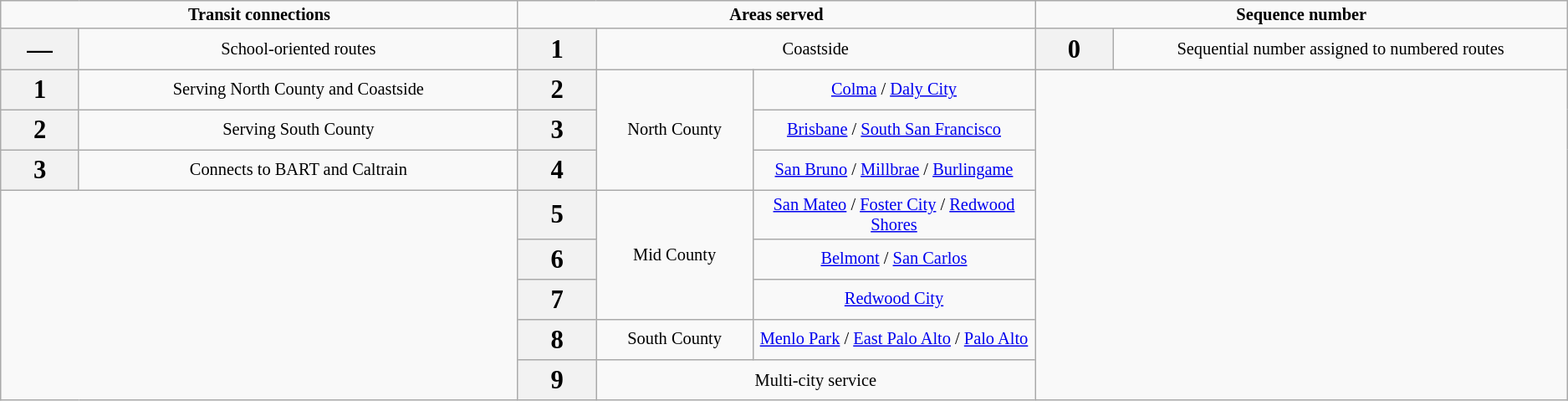<table class=wikitable style="font-size: 85%;text-align: center;">
<tr>
<td colspan=2><strong>Transit connections</strong></td>
<td colspan=3><strong>Areas served</strong></td>
<td colspan=2><strong>Sequence number</strong></td>
</tr>
<tr>
<th scope="col" style="width:5%;font-size:150%;">—</th>
<td scope="col" style="width:28%;">School-oriented routes</td>
<th scope="col" style="width:5%;font-size:150%;">1</th>
<td colspan=2>Coastside</td>
<th scope="col" style="width:5%;font-size:150%;">0</th>
<td>Sequential number assigned to numbered routes</td>
</tr>
<tr>
<th style="font-size:150%;"><span>1</span></th>
<td>Serving North County and Coastside</td>
<th style="font-size:150%;">2</th>
<td scope="col" style="width:10%;" rowspan=3>North County</td>
<td scope="col" style="width:18%;"><a href='#'>Colma</a> / <a href='#'>Daly City</a></td>
<td rowspan=8 colspan=2> </td>
</tr>
<tr>
<th style="font-size:150%;"><span>2</span></th>
<td>Serving South County</td>
<th style="font-size:150%;">3</th>
<td><a href='#'>Brisbane</a> / <a href='#'>South San Francisco</a></td>
</tr>
<tr>
<th style="font-size:150%;"><span>3</span></th>
<td>Connects to BART and Caltrain</td>
<th style="font-size:150%;">4</th>
<td><a href='#'>San Bruno</a> / <a href='#'>Millbrae</a> / <a href='#'>Burlingame</a></td>
</tr>
<tr>
<td rowspan=6 colspan=2> </td>
<th style="font-size:150%;">5</th>
<td rowspan=3>Mid County</td>
<td><a href='#'>San Mateo</a> / <a href='#'>Foster City</a> / <a href='#'>Redwood Shores</a></td>
</tr>
<tr>
<th style="font-size:150%;">6</th>
<td><a href='#'>Belmont</a> / <a href='#'>San Carlos</a></td>
</tr>
<tr>
<th style="font-size:150%;">7</th>
<td><a href='#'>Redwood City</a></td>
</tr>
<tr>
<th style="font-size:150%;">8</th>
<td>South County</td>
<td><a href='#'>Menlo Park</a> / <a href='#'>East Palo Alto</a> / <a href='#'>Palo Alto</a></td>
</tr>
<tr>
<th style="font-size:150%;">9</th>
<td colspan=2>Multi-city service</td>
</tr>
</table>
